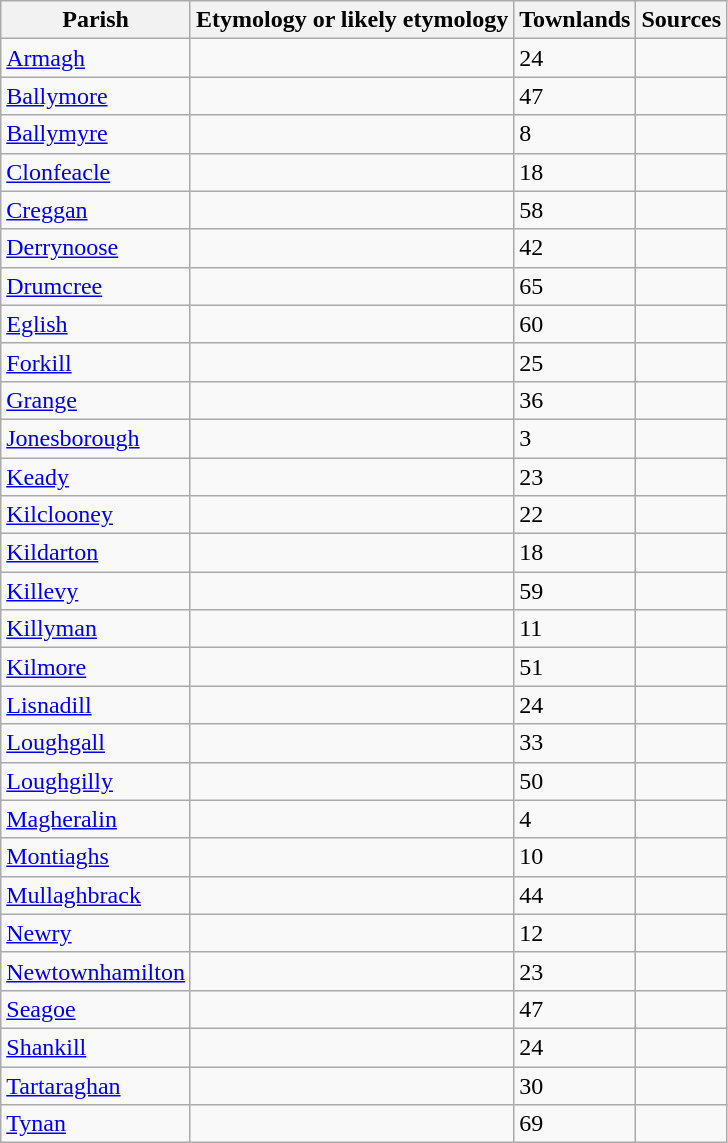<table class="wikitable sortable">
<tr>
<th>Parish</th>
<th>Etymology or likely etymology</th>
<th>Townlands</th>
<th>Sources</th>
</tr>
<tr>
<td><a href='#'>Armagh</a></td>
<td></td>
<td>24</td>
<td></td>
</tr>
<tr>
<td><a href='#'>Ballymore</a></td>
<td></td>
<td>47</td>
<td></td>
</tr>
<tr>
<td><a href='#'>Ballymyre</a></td>
<td></td>
<td>8</td>
<td></td>
</tr>
<tr>
<td><a href='#'>Clonfeacle</a></td>
<td></td>
<td>18</td>
<td></td>
</tr>
<tr>
<td><a href='#'>Creggan</a></td>
<td></td>
<td>58</td>
<td></td>
</tr>
<tr>
<td><a href='#'>Derrynoose</a></td>
<td></td>
<td>42</td>
<td></td>
</tr>
<tr>
<td><a href='#'>Drumcree</a></td>
<td></td>
<td>65</td>
<td></td>
</tr>
<tr>
<td><a href='#'>Eglish</a></td>
<td></td>
<td>60</td>
<td></td>
</tr>
<tr>
<td><a href='#'>Forkill</a></td>
<td></td>
<td>25</td>
<td></td>
</tr>
<tr>
<td><a href='#'>Grange</a></td>
<td></td>
<td>36</td>
<td></td>
</tr>
<tr>
<td><a href='#'>Jonesborough</a></td>
<td></td>
<td>3</td>
<td></td>
</tr>
<tr>
<td><a href='#'>Keady</a></td>
<td></td>
<td>23</td>
<td></td>
</tr>
<tr>
<td><a href='#'>Kilclooney</a></td>
<td></td>
<td>22</td>
<td></td>
</tr>
<tr>
<td><a href='#'>Kildarton</a></td>
<td></td>
<td>18</td>
<td></td>
</tr>
<tr>
<td><a href='#'>Killevy</a></td>
<td></td>
<td>59</td>
<td></td>
</tr>
<tr>
<td><a href='#'>Killyman</a></td>
<td></td>
<td>11</td>
<td></td>
</tr>
<tr>
<td><a href='#'>Kilmore</a></td>
<td></td>
<td>51</td>
<td></td>
</tr>
<tr>
<td><a href='#'>Lisnadill</a></td>
<td></td>
<td>24</td>
<td></td>
</tr>
<tr>
<td><a href='#'>Loughgall</a></td>
<td></td>
<td>33</td>
<td></td>
</tr>
<tr>
<td><a href='#'>Loughgilly</a></td>
<td></td>
<td>50</td>
<td></td>
</tr>
<tr>
<td><a href='#'>Magheralin</a></td>
<td></td>
<td>4</td>
<td></td>
</tr>
<tr>
<td><a href='#'>Montiaghs</a></td>
<td></td>
<td>10</td>
<td></td>
</tr>
<tr>
<td><a href='#'>Mullaghbrack</a></td>
<td></td>
<td>44</td>
<td></td>
</tr>
<tr>
<td><a href='#'>Newry</a></td>
<td></td>
<td>12</td>
<td></td>
</tr>
<tr>
<td><a href='#'>Newtownhamilton</a></td>
<td></td>
<td>23</td>
<td></td>
</tr>
<tr>
<td><a href='#'>Seagoe</a></td>
<td></td>
<td>47</td>
<td></td>
</tr>
<tr>
<td><a href='#'>Shankill</a></td>
<td></td>
<td>24</td>
<td></td>
</tr>
<tr>
<td><a href='#'>Tartaraghan</a></td>
<td></td>
<td>30</td>
<td></td>
</tr>
<tr>
<td><a href='#'>Tynan</a></td>
<td></td>
<td>69</td>
<td></td>
</tr>
</table>
